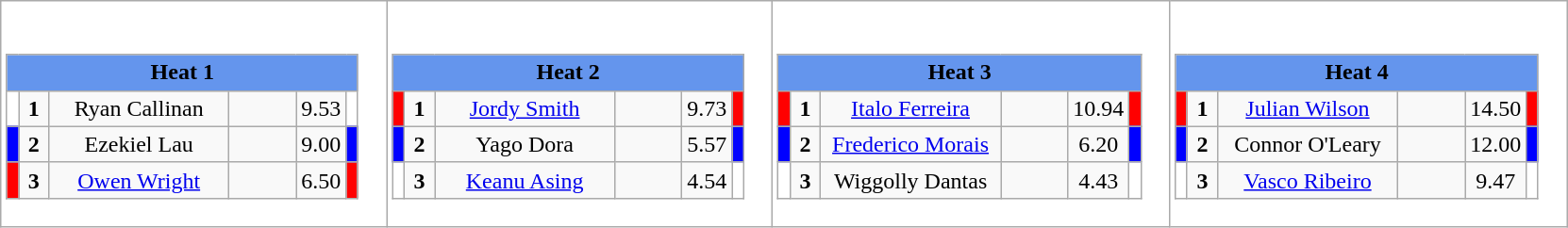<table class="wikitable" style="background:#fff;">
<tr>
<td><div><br><table class="wikitable">
<tr>
<td colspan="6"  style="text-align:center; background:#6495ed;"><strong>Heat 1</strong></td>
</tr>
<tr>
<td style="width:01px; background: #fff;"></td>
<td style="width:14px; text-align:center;"><strong>1</strong></td>
<td style="width:120px; text-align:center;">Ryan Callinan</td>
<td style="width:40px; text-align:center;"></td>
<td style="width:20px; text-align:center;">9.53</td>
<td style="width:01px; background: #fff;"></td>
</tr>
<tr>
<td style="width:01px; background: #00f;"></td>
<td style="width:14px; text-align:center;"><strong>2</strong></td>
<td style="width:120px; text-align:center;">Ezekiel Lau</td>
<td style="width:40px; text-align:center;"></td>
<td style="width:20px; text-align:center;">9.00</td>
<td style="width:01px; background: #00f;"></td>
</tr>
<tr>
<td style="width:01px; background: #f00;"></td>
<td style="width:14px; text-align:center;"><strong>3</strong></td>
<td style="width:120px; text-align:center;"><a href='#'>Owen Wright</a></td>
<td style="width:40px; text-align:center;"></td>
<td style="width:20px; text-align:center;">6.50</td>
<td style="width:01px; background: #f00;"></td>
</tr>
</table>
</div></td>
<td><div><br><table class="wikitable">
<tr>
<td colspan="6"  style="text-align:center; background:#6495ed;"><strong>Heat 2</strong></td>
</tr>
<tr>
<td style="width:01px; background: #f00;"></td>
<td style="width:14px; text-align:center;"><strong>1</strong></td>
<td style="width:120px; text-align:center;"><a href='#'>Jordy Smith</a></td>
<td style="width:40px; text-align:center;"></td>
<td style="width:20px; text-align:center;">9.73</td>
<td style="width:01px; background: #f00;"></td>
</tr>
<tr>
<td style="width:01px; background: #00f;"></td>
<td style="width:14px; text-align:center;"><strong>2</strong></td>
<td style="width:120px; text-align:center;">Yago Dora</td>
<td style="width:40px; text-align:center;"></td>
<td style="width:20px; text-align:center;">5.57</td>
<td style="width:01px; background: #00f;"></td>
</tr>
<tr>
<td style="width:01px; background: #fff;"></td>
<td style="width:14px; text-align:center;"><strong>3</strong></td>
<td style="width:120px; text-align:center;"><a href='#'>Keanu Asing</a></td>
<td style="width:40px; text-align:center;"></td>
<td style="width:20px; text-align:center;">4.54</td>
<td style="width:01px; background: #fff;"></td>
</tr>
</table>
</div></td>
<td><div><br><table class="wikitable">
<tr>
<td colspan="6"  style="text-align:center; background:#6495ed;"><strong>Heat 3</strong></td>
</tr>
<tr>
<td style="width:01px; background: #f00;"></td>
<td style="width:14px; text-align:center;"><strong>1</strong></td>
<td style="width:120px; text-align:center;"><a href='#'>Italo Ferreira</a></td>
<td style="width:40px; text-align:center;"></td>
<td style="width:20px; text-align:center;">10.94</td>
<td style="width:01px; background: #f00;"></td>
</tr>
<tr>
<td style="width:01px; background: #00f;"></td>
<td style="width:14px; text-align:center;"><strong>2</strong></td>
<td style="width:120px; text-align:center;"><a href='#'>Frederico Morais</a></td>
<td style="width:40px; text-align:center;"></td>
<td style="width:20px; text-align:center;">6.20</td>
<td style="width:01px; background: #00f;"></td>
</tr>
<tr>
<td style="width:01px; background: #fff;"></td>
<td style="width:14px; text-align:center;"><strong>3</strong></td>
<td style="width:120px; text-align:center;">Wiggolly Dantas</td>
<td style="width:40px; text-align:center;"></td>
<td style="width:20px; text-align:center;">4.43</td>
<td style="width:01px; background: #fff;"></td>
</tr>
</table>
</div></td>
<td><div><br><table class="wikitable">
<tr>
<td colspan="6"  style="text-align:center; background:#6495ed;"><strong>Heat 4</strong></td>
</tr>
<tr>
<td style="width:01px; background: #f00;"></td>
<td style="width:14px; text-align:center;"><strong>1</strong></td>
<td style="width:120px; text-align:center;"><a href='#'>Julian Wilson</a></td>
<td style="width:40px; text-align:center;"></td>
<td style="width:20px; text-align:center;">14.50</td>
<td style="width:01px; background: #f00;"></td>
</tr>
<tr>
<td style="width:01px; background: #00f;"></td>
<td style="width:14px; text-align:center;"><strong>2</strong></td>
<td style="width:120px; text-align:center;">Connor O'Leary</td>
<td style="width:40px; text-align:center;"></td>
<td style="width:20px; text-align:center;">12.00</td>
<td style="width:01px; background: #00f;"></td>
</tr>
<tr>
<td style="width:01px; background: #fff;"></td>
<td style="width:14px; text-align:center;"><strong>3</strong></td>
<td style="width:120px; text-align:center;"><a href='#'>Vasco Ribeiro</a></td>
<td style="width:40px; text-align:center;"></td>
<td style="width:20px; text-align:center;">9.47</td>
<td style="width:01px; background: #fff;"></td>
</tr>
</table>
</div></td>
</tr>
</table>
